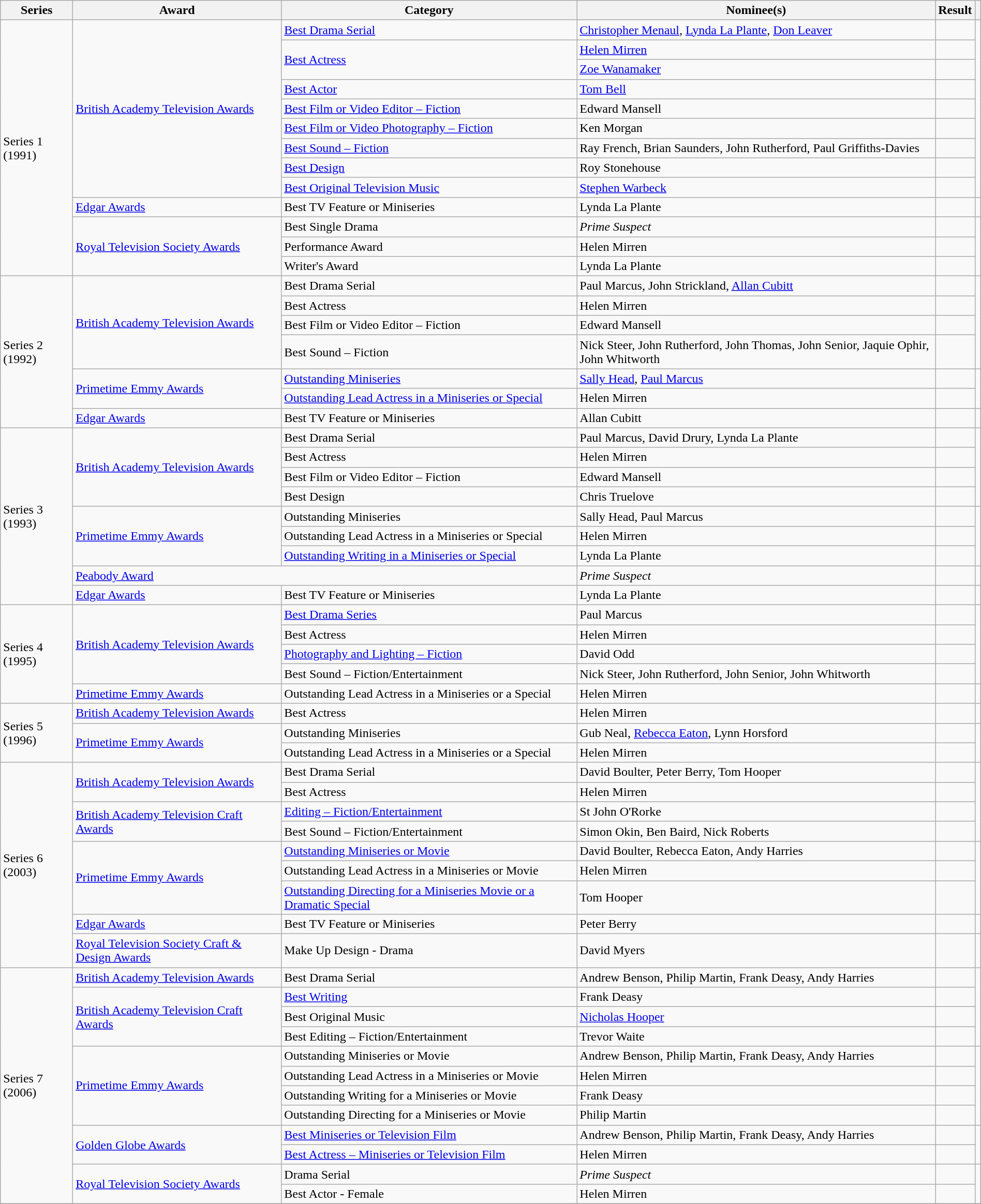<table class=wikitable style="width:100%">
<tr>
<th>Series</th>
<th>Award</th>
<th>Category</th>
<th>Nominee(s)</th>
<th>Result</th>
<th></th>
</tr>
<tr>
<td rowspan=13>Series 1 (1991)</td>
<td rowspan=9><a href='#'>British Academy Television Awards</a></td>
<td><a href='#'>Best Drama Serial</a></td>
<td><a href='#'>Christopher Menaul</a>, <a href='#'>Lynda La Plante</a>, <a href='#'>Don Leaver</a></td>
<td></td>
<td rowspan=9 align="center"></td>
</tr>
<tr>
<td rowspan=2><a href='#'>Best Actress</a></td>
<td><a href='#'>Helen Mirren</a></td>
<td></td>
</tr>
<tr>
<td><a href='#'>Zoe Wanamaker</a></td>
<td></td>
</tr>
<tr>
<td><a href='#'>Best Actor</a></td>
<td><a href='#'>Tom Bell</a></td>
<td></td>
</tr>
<tr>
<td><a href='#'>Best Film or Video Editor – Fiction</a></td>
<td>Edward Mansell</td>
<td></td>
</tr>
<tr>
<td><a href='#'>Best Film or Video Photography – Fiction</a></td>
<td>Ken Morgan</td>
<td></td>
</tr>
<tr>
<td><a href='#'>Best Sound – Fiction</a></td>
<td>Ray French, Brian Saunders, John Rutherford, Paul Griffiths-Davies</td>
<td></td>
</tr>
<tr>
<td><a href='#'>Best Design</a></td>
<td>Roy Stonehouse</td>
<td></td>
</tr>
<tr>
<td><a href='#'>Best Original Television Music</a></td>
<td><a href='#'>Stephen Warbeck</a></td>
<td></td>
</tr>
<tr>
<td><a href='#'>Edgar Awards</a></td>
<td>Best TV Feature or Miniseries</td>
<td>Lynda La Plante</td>
<td></td>
<td align=center></td>
</tr>
<tr>
<td rowspan="3"><a href='#'>Royal Television Society Awards</a></td>
<td>Best Single Drama</td>
<td><em>Prime Suspect</em></td>
<td></td>
<td rowspan="3" align=center></td>
</tr>
<tr>
<td>Performance Award</td>
<td>Helen Mirren</td>
<td></td>
</tr>
<tr>
<td>Writer's Award</td>
<td>Lynda La Plante</td>
<td></td>
</tr>
<tr>
<td rowspan=7>Series 2 (1992)</td>
<td rowspan=4><a href='#'>British Academy Television Awards</a></td>
<td>Best Drama Serial</td>
<td>Paul Marcus, John Strickland, <a href='#'>Allan Cubitt</a></td>
<td></td>
<td rowspan=4 align=center></td>
</tr>
<tr>
<td>Best Actress</td>
<td>Helen Mirren</td>
<td></td>
</tr>
<tr>
<td>Best Film or Video Editor – Fiction</td>
<td>Edward Mansell</td>
<td></td>
</tr>
<tr>
<td>Best Sound – Fiction</td>
<td>Nick Steer, John Rutherford, John Thomas, John Senior, Jaquie Ophir, John Whitworth</td>
<td></td>
</tr>
<tr>
<td rowspan=2><a href='#'>Primetime Emmy Awards</a></td>
<td><a href='#'>Outstanding Miniseries</a></td>
<td><a href='#'>Sally Head</a>, <a href='#'>Paul Marcus</a></td>
<td></td>
<td rowspan=2 align=center></td>
</tr>
<tr>
<td><a href='#'>Outstanding Lead Actress in a Miniseries or Special</a></td>
<td>Helen Mirren</td>
<td></td>
</tr>
<tr>
<td><a href='#'>Edgar Awards</a></td>
<td>Best TV Feature or Miniseries</td>
<td>Allan Cubitt</td>
<td></td>
<td align=center></td>
</tr>
<tr>
<td rowspan=9>Series 3 (1993)</td>
<td rowspan=4><a href='#'>British Academy Television Awards</a></td>
<td>Best Drama Serial</td>
<td>Paul Marcus, David Drury, Lynda La Plante</td>
<td></td>
<td rowspan=4 align=center></td>
</tr>
<tr>
<td>Best Actress</td>
<td>Helen Mirren</td>
<td></td>
</tr>
<tr>
<td>Best Film or Video Editor – Fiction</td>
<td>Edward Mansell</td>
<td></td>
</tr>
<tr>
<td>Best Design</td>
<td>Chris Truelove</td>
<td></td>
</tr>
<tr>
<td rowspan=3><a href='#'>Primetime Emmy Awards</a></td>
<td>Outstanding Miniseries</td>
<td>Sally Head, Paul Marcus</td>
<td></td>
<td rowspan=3 align=center></td>
</tr>
<tr>
<td>Outstanding Lead Actress in a Miniseries or Special</td>
<td>Helen Mirren</td>
<td></td>
</tr>
<tr>
<td><a href='#'>Outstanding Writing in a Miniseries or Special</a></td>
<td>Lynda La Plante</td>
<td></td>
</tr>
<tr>
<td colspan="2"><a href='#'>Peabody Award</a></td>
<td><em>Prime Suspect</em></td>
<td></td>
<td align=center></td>
</tr>
<tr>
<td><a href='#'>Edgar Awards</a></td>
<td>Best TV Feature or Miniseries</td>
<td>Lynda La Plante</td>
<td></td>
<td align=center></td>
</tr>
<tr>
<td rowspan=5>Series 4 (1995)</td>
<td rowspan=4><a href='#'>British Academy Television Awards</a></td>
<td><a href='#'>Best Drama Series</a></td>
<td>Paul Marcus</td>
<td></td>
<td rowspan=4 align=center></td>
</tr>
<tr>
<td>Best Actress</td>
<td>Helen Mirren</td>
<td></td>
</tr>
<tr>
<td><a href='#'>Photography and Lighting – Fiction</a></td>
<td>David Odd</td>
<td></td>
</tr>
<tr>
<td>Best Sound – Fiction/Entertainment</td>
<td>Nick Steer, John Rutherford, John Senior, John Whitworth</td>
<td></td>
</tr>
<tr>
<td><a href='#'>Primetime Emmy Awards</a></td>
<td>Outstanding Lead Actress in a Miniseries or a Special</td>
<td>Helen Mirren </td>
<td></td>
<td align=center></td>
</tr>
<tr>
<td rowspan=3>Series 5 (1996)</td>
<td><a href='#'>British Academy Television Awards</a></td>
<td>Best Actress</td>
<td>Helen Mirren</td>
<td></td>
<td align=center></td>
</tr>
<tr>
<td rowspan=2><a href='#'>Primetime Emmy Awards</a></td>
<td>Outstanding Miniseries</td>
<td>Gub Neal, <a href='#'>Rebecca Eaton</a>, Lynn Horsford</td>
<td></td>
<td rowspan=2 align=center></td>
</tr>
<tr>
<td>Outstanding Lead Actress in a Miniseries or a Special</td>
<td>Helen Mirren</td>
<td></td>
</tr>
<tr>
<td rowspan=9>Series 6 (2003)</td>
<td rowspan=2><a href='#'>British Academy Television Awards</a></td>
<td>Best Drama Serial</td>
<td>David Boulter, Peter Berry, Tom Hooper</td>
<td></td>
<td rowspan=4 align=center></td>
</tr>
<tr>
<td>Best Actress</td>
<td>Helen Mirren</td>
<td></td>
</tr>
<tr>
<td rowspan="2"><a href='#'>British Academy Television Craft Awards</a></td>
<td><a href='#'>Editing – Fiction/Entertainment</a></td>
<td>St John O'Rorke</td>
<td></td>
</tr>
<tr>
<td>Best Sound – Fiction/Entertainment</td>
<td>Simon Okin, Ben Baird, Nick Roberts</td>
<td></td>
</tr>
<tr>
<td rowspan=3><a href='#'>Primetime Emmy Awards</a></td>
<td><a href='#'>Outstanding Miniseries or Movie</a></td>
<td>David Boulter, Rebecca Eaton, Andy Harries</td>
<td></td>
<td rowspan=3 align=center></td>
</tr>
<tr>
<td>Outstanding Lead Actress in a Miniseries or Movie</td>
<td>Helen Mirren</td>
<td></td>
</tr>
<tr>
<td><a href='#'>Outstanding Directing for a Miniseries Movie or a Dramatic Special</a></td>
<td>Tom Hooper</td>
<td></td>
</tr>
<tr>
<td><a href='#'>Edgar Awards</a></td>
<td>Best TV Feature or Miniseries</td>
<td>Peter Berry</td>
<td></td>
<td align=center></td>
</tr>
<tr>
<td><a href='#'>Royal Television Society Craft & Design Awards</a></td>
<td>Make Up Design - Drama</td>
<td>David Myers</td>
<td></td>
<td align="center"></td>
</tr>
<tr>
<td rowspan=12>Series 7 (2006)</td>
<td><a href='#'>British Academy Television Awards</a></td>
<td>Best Drama Serial</td>
<td>Andrew Benson, Philip Martin, Frank Deasy, Andy Harries</td>
<td></td>
<td rowspan=4 align=center></td>
</tr>
<tr>
<td rowspan="3"><a href='#'>British Academy Television Craft Awards</a></td>
<td><a href='#'>Best Writing</a></td>
<td>Frank Deasy</td>
<td></td>
</tr>
<tr>
<td>Best Original Music</td>
<td><a href='#'>Nicholas Hooper</a></td>
<td></td>
</tr>
<tr>
<td>Best Editing – Fiction/Entertainment</td>
<td>Trevor Waite</td>
<td></td>
</tr>
<tr>
<td rowspan=4><a href='#'>Primetime Emmy Awards</a></td>
<td>Outstanding Miniseries or Movie</td>
<td>Andrew Benson, Philip Martin, Frank Deasy, Andy Harries</td>
<td></td>
<td rowspan=4 align=center></td>
</tr>
<tr>
<td>Outstanding Lead Actress in a Miniseries or Movie</td>
<td>Helen Mirren</td>
<td></td>
</tr>
<tr>
<td>Outstanding Writing for a Miniseries or Movie</td>
<td>Frank Deasy</td>
<td></td>
</tr>
<tr>
<td>Outstanding Directing for a Miniseries or Movie</td>
<td>Philip Martin</td>
<td></td>
</tr>
<tr>
<td rowspan=2><a href='#'>Golden Globe Awards</a></td>
<td><a href='#'>Best Miniseries or Television Film</a></td>
<td>Andrew Benson, Philip Martin, Frank Deasy, Andy Harries</td>
<td></td>
<td rowspan=2 align=center></td>
</tr>
<tr>
<td><a href='#'>Best Actress – Miniseries or Television Film</a></td>
<td>Helen Mirren</td>
<td></td>
</tr>
<tr>
<td rowspan="2"><a href='#'>Royal Television Society Awards</a></td>
<td>Drama Serial</td>
<td><em>Prime Suspect</em></td>
<td></td>
<td rowspan="2" align=center></td>
</tr>
<tr>
<td>Best Actor - Female</td>
<td>Helen Mirren</td>
<td></td>
</tr>
<tr>
</tr>
</table>
